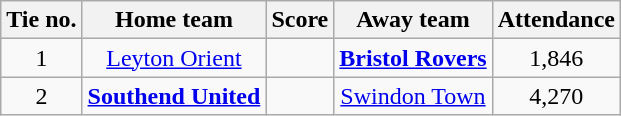<table class="wikitable" style="text-align: center">
<tr>
<th>Tie no.</th>
<th>Home team</th>
<th>Score</th>
<th>Away team</th>
<th>Attendance</th>
</tr>
<tr>
<td>1</td>
<td><a href='#'>Leyton Orient</a></td>
<td></td>
<td><strong><a href='#'>Bristol Rovers</a></strong></td>
<td>1,846</td>
</tr>
<tr>
<td>2</td>
<td><strong><a href='#'>Southend United</a></strong></td>
<td></td>
<td><a href='#'>Swindon Town</a></td>
<td>4,270</td>
</tr>
</table>
